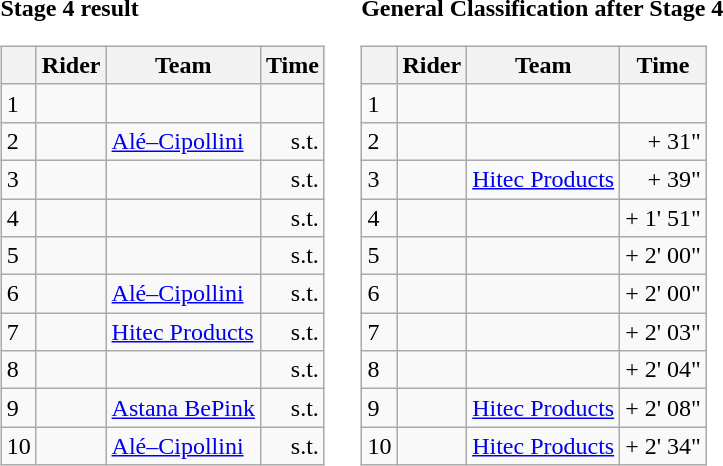<table>
<tr>
<td><strong>Stage 4 result</strong><br><table class="wikitable">
<tr>
<th></th>
<th>Rider</th>
<th>Team</th>
<th>Time</th>
</tr>
<tr>
<td>1</td>
<td></td>
<td></td>
<td align="right"></td>
</tr>
<tr>
<td>2</td>
<td></td>
<td><a href='#'>Alé–Cipollini</a></td>
<td align="right">s.t.</td>
</tr>
<tr>
<td>3</td>
<td></td>
<td></td>
<td align="right">s.t.</td>
</tr>
<tr>
<td>4</td>
<td></td>
<td></td>
<td align="right">s.t.</td>
</tr>
<tr>
<td>5</td>
<td></td>
<td></td>
<td align="right">s.t.</td>
</tr>
<tr>
<td>6</td>
<td></td>
<td><a href='#'>Alé–Cipollini</a></td>
<td align="right">s.t.</td>
</tr>
<tr>
<td>7</td>
<td></td>
<td><a href='#'>Hitec Products</a></td>
<td align="right">s.t.</td>
</tr>
<tr>
<td>8</td>
<td></td>
<td></td>
<td align="right">s.t.</td>
</tr>
<tr>
<td>9</td>
<td></td>
<td><a href='#'>Astana BePink</a></td>
<td align="right">s.t.</td>
</tr>
<tr>
<td>10</td>
<td></td>
<td><a href='#'>Alé–Cipollini</a></td>
<td align="right">s.t.</td>
</tr>
</table>
</td>
<td></td>
<td><strong>General Classification after Stage 4</strong><br><table class="wikitable">
<tr>
<th></th>
<th>Rider</th>
<th>Team</th>
<th>Time</th>
</tr>
<tr>
<td>1</td>
<td> </td>
<td></td>
<td align="right"></td>
</tr>
<tr>
<td>2</td>
<td></td>
<td></td>
<td align="right">+ 31"</td>
</tr>
<tr>
<td>3</td>
<td></td>
<td><a href='#'>Hitec Products</a></td>
<td align="right">+ 39"</td>
</tr>
<tr>
<td>4</td>
<td></td>
<td></td>
<td align="right">+ 1' 51"</td>
</tr>
<tr>
<td>5</td>
<td></td>
<td></td>
<td align="right">+ 2' 00"</td>
</tr>
<tr>
<td>6</td>
<td></td>
<td></td>
<td align="right">+ 2' 00"</td>
</tr>
<tr>
<td>7</td>
<td></td>
<td></td>
<td align="right">+ 2' 03"</td>
</tr>
<tr>
<td>8</td>
<td></td>
<td></td>
<td align="right">+ 2' 04"</td>
</tr>
<tr>
<td>9</td>
<td></td>
<td><a href='#'>Hitec Products</a></td>
<td align="right">+ 2' 08"</td>
</tr>
<tr>
<td>10</td>
<td></td>
<td><a href='#'>Hitec Products</a></td>
<td align="right">+ 2' 34"</td>
</tr>
</table>
</td>
</tr>
</table>
